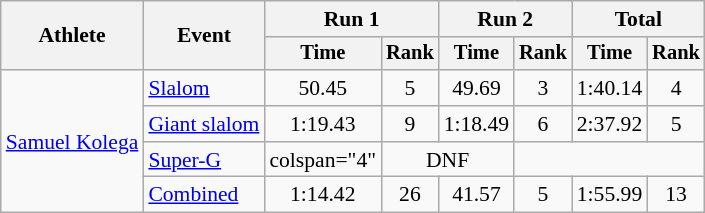<table class="wikitable" style="font-size:90%">
<tr>
<th rowspan=2>Athlete</th>
<th rowspan=2>Event</th>
<th colspan=2>Run 1</th>
<th colspan=2>Run 2</th>
<th colspan=2>Total</th>
</tr>
<tr style="font-size:95%">
<th>Time</th>
<th>Rank</th>
<th>Time</th>
<th>Rank</th>
<th>Time</th>
<th>Rank</th>
</tr>
<tr align=center>
<td align="left" rowspan="4"><a href='#'>Samuel Kolega</a></td>
<td align="left"><a href='#'>Slalom</a></td>
<td>50.45</td>
<td>5</td>
<td>49.69</td>
<td>3</td>
<td>1:40.14</td>
<td>4</td>
</tr>
<tr align=center>
<td align="left"><a href='#'>Giant slalom</a></td>
<td>1:19.43</td>
<td>9</td>
<td>1:18.49</td>
<td>6</td>
<td>2:37.92</td>
<td>5</td>
</tr>
<tr align=center>
<td align="left"><a href='#'>Super-G</a></td>
<td>colspan="4" </td>
<td colspan=2>DNF</td>
</tr>
<tr align=center>
<td align="left"><a href='#'>Combined</a></td>
<td>1:14.42</td>
<td>26</td>
<td>41.57</td>
<td>5</td>
<td>1:55.99</td>
<td>13</td>
</tr>
</table>
